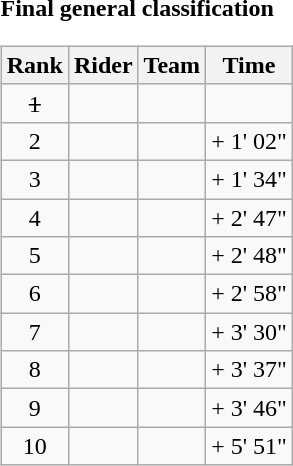<table>
<tr>
<td><strong>Final general classification</strong><br><table class="wikitable">
<tr>
<th scope="col">Rank</th>
<th scope="col">Rider</th>
<th scope="col">Team</th>
<th scope="col">Time</th>
</tr>
<tr>
<td style="text-align:center;"><s>1</s></td>
<td><s></s></td>
<td><s></s></td>
<td style="text-align:right;"><s></s></td>
</tr>
<tr>
<td style="text-align:center;">2</td>
<td></td>
<td></td>
<td style="text-align:right;">+ 1' 02"</td>
</tr>
<tr>
<td style="text-align:center;">3</td>
<td></td>
<td></td>
<td style="text-align:right;">+ 1' 34"</td>
</tr>
<tr>
<td style="text-align:center;">4</td>
<td></td>
<td></td>
<td style="text-align:right;">+ 2' 47"</td>
</tr>
<tr>
<td style="text-align:center;">5</td>
<td></td>
<td></td>
<td style="text-align:right;">+ 2' 48"</td>
</tr>
<tr>
<td style="text-align:center;">6</td>
<td></td>
<td></td>
<td style="text-align:right;">+ 2' 58"</td>
</tr>
<tr>
<td style="text-align:center;">7</td>
<td></td>
<td></td>
<td style="text-align:right;">+ 3' 30"</td>
</tr>
<tr>
<td style="text-align:center;">8</td>
<td></td>
<td></td>
<td style="text-align:right;">+ 3' 37"</td>
</tr>
<tr>
<td style="text-align:center;">9</td>
<td></td>
<td></td>
<td style="text-align:right;">+ 3' 46"</td>
</tr>
<tr>
<td style="text-align:center;">10</td>
<td></td>
<td></td>
<td style="text-align:right;">+ 5' 51"</td>
</tr>
</table>
</td>
</tr>
</table>
